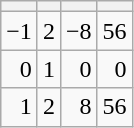<table class="wikitable" style="text-align: right; padding: 1em; margin-left: 1.5em">
<tr>
<th></th>
<th></th>
<th></th>
<th></th>
</tr>
<tr>
<td>−1</td>
<td>2</td>
<td>−8</td>
<td>56</td>
</tr>
<tr>
<td>0</td>
<td>1</td>
<td>0</td>
<td>0</td>
</tr>
<tr>
<td>1</td>
<td>2</td>
<td>8</td>
<td>56</td>
</tr>
</table>
